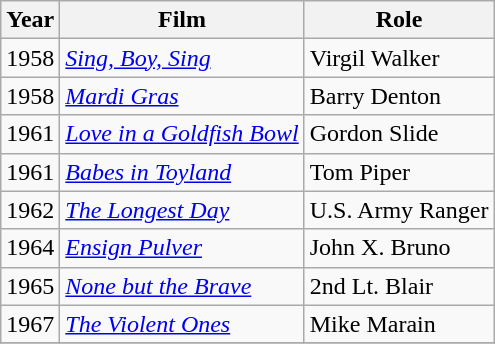<table class="wikitable">
<tr>
<th>Year</th>
<th>Film</th>
<th>Role</th>
</tr>
<tr>
<td>1958</td>
<td><em><a href='#'>Sing, Boy, Sing</a></em></td>
<td>Virgil Walker</td>
</tr>
<tr>
<td>1958</td>
<td><em><a href='#'>Mardi Gras</a></em></td>
<td>Barry Denton</td>
</tr>
<tr>
<td>1961</td>
<td><em><a href='#'>Love in a Goldfish Bowl</a></em></td>
<td>Gordon Slide</td>
</tr>
<tr>
<td>1961</td>
<td><em><a href='#'>Babes in Toyland</a></em></td>
<td>Tom Piper</td>
</tr>
<tr>
<td>1962</td>
<td><em><a href='#'>The Longest Day</a></em></td>
<td>U.S. Army Ranger</td>
</tr>
<tr>
<td>1964</td>
<td><em><a href='#'>Ensign Pulver</a></em></td>
<td>John X. Bruno</td>
</tr>
<tr>
<td>1965</td>
<td><em><a href='#'>None but the Brave</a></em></td>
<td>2nd Lt. Blair</td>
</tr>
<tr>
<td>1967</td>
<td><em><a href='#'>The Violent Ones</a></em></td>
<td>Mike Marain</td>
</tr>
<tr>
</tr>
</table>
